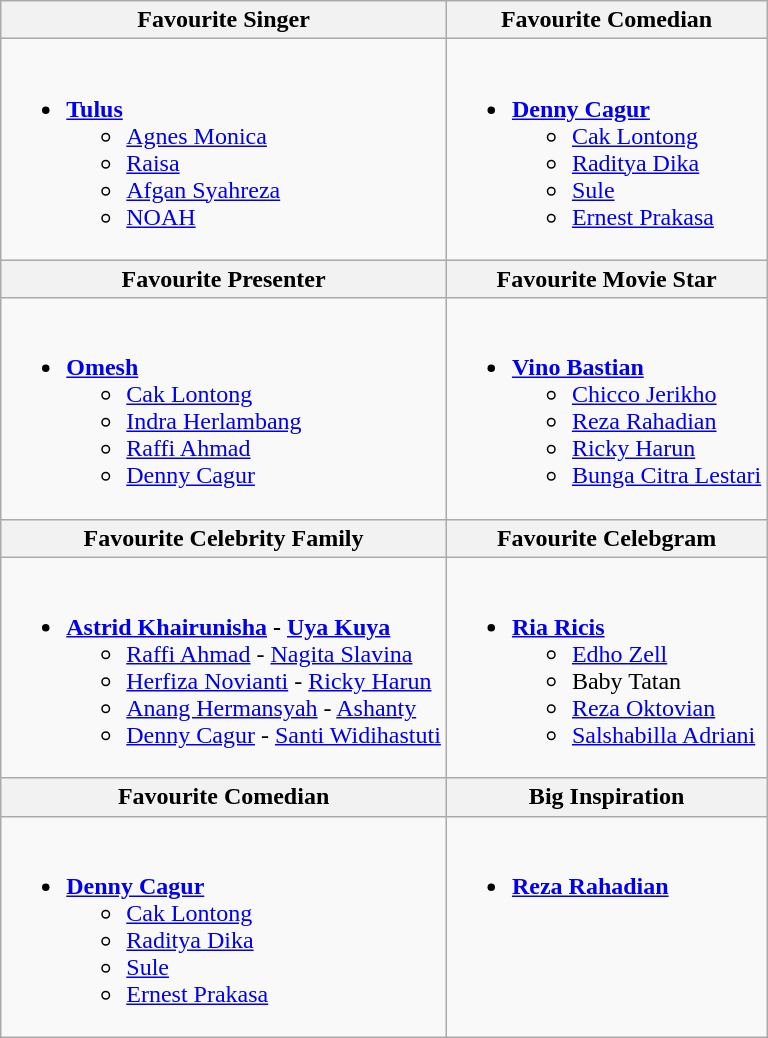<table class="wikitable" style="width=" 100%">
<tr>
<th>Favourite Singer</th>
<th>Favourite Comedian</th>
</tr>
<tr>
<td valign="top"><br><ul><li><a href='#'><strong>Tulus</strong></a><ul><li><a href='#'>Agnes Monica</a></li><li><a href='#'>Raisa</a></li><li><a href='#'>Afgan Syahreza</a></li><li><a href='#'>NOAH</a></li></ul></li></ul></td>
<td valign="top"><br><ul><li><strong><a href='#'>Denny Cagur</a></strong><ul><li><a href='#'>Cak Lontong</a></li><li><a href='#'>Raditya Dika</a></li><li><a href='#'>Sule</a></li><li><a href='#'>Ernest Prakasa</a></li></ul></li></ul></td>
</tr>
<tr>
<th>Favourite Presenter</th>
<th>Favourite Movie Star</th>
</tr>
<tr>
<td valign="top"><br><ul><li><a href='#'><strong>Omesh</strong></a><ul><li><a href='#'>Cak Lontong</a></li><li><a href='#'>Indra Herlambang</a></li><li><a href='#'>Raffi Ahmad</a></li><li><a href='#'>Denny Cagur</a></li></ul></li></ul></td>
<td valign="top"><br><ul><li><strong><a href='#'>Vino Bastian</a></strong><ul><li><a href='#'>Chicco Jerikho</a></li><li><a href='#'>Reza Rahadian</a></li><li><a href='#'>Ricky Harun</a></li><li><a href='#'>Bunga Citra Lestari</a></li></ul></li></ul></td>
</tr>
<tr>
<th>Favourite Celebrity Family</th>
<th>Favourite Celebgram</th>
</tr>
<tr>
<td valign="top"><br><ul><li><strong><a href='#'>Astrid Khairunisha</a> - <a href='#'>Uya Kuya</a></strong><ul><li><a href='#'>Raffi Ahmad</a> - <a href='#'>Nagita Slavina</a></li><li><a href='#'>Herfiza Novianti</a> - <a href='#'>Ricky Harun</a></li><li><a href='#'>Anang Hermansyah</a> - <a href='#'>Ashanty</a></li><li><a href='#'>Denny Cagur</a> - <a href='#'>Santi Widihastuti</a></li></ul></li></ul></td>
<td valign="top"><br><ul><li><strong><a href='#'>Ria Ricis</a></strong><ul><li><a href='#'>Edho Zell</a></li><li>Baby Tatan</li><li><a href='#'>Reza Oktovian</a></li><li><a href='#'>Salshabilla Adriani</a></li></ul></li></ul></td>
</tr>
<tr>
<th>Favourite Comedian</th>
<th>Big Inspiration</th>
</tr>
<tr>
<td valign="top"><br><ul><li><strong><a href='#'>Denny Cagur</a></strong><ul><li><a href='#'>Cak Lontong</a></li><li><a href='#'>Raditya Dika</a></li><li><a href='#'>Sule</a></li><li><a href='#'>Ernest Prakasa</a></li></ul></li></ul></td>
<td valign="top"><br><ul><li><strong><a href='#'>Reza Rahadian</a></strong></li></ul></td>
</tr>
</table>
